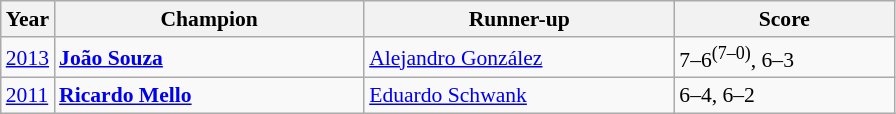<table class="wikitable" style="font-size:90%">
<tr>
<th>Year</th>
<th width="200">Champion</th>
<th width="200">Runner-up</th>
<th width="140">Score</th>
</tr>
<tr>
<td><a href='#'>2013</a></td>
<td> <strong><a href='#'>João Souza</a></strong></td>
<td> <a href='#'>Alejandro González</a></td>
<td>7–6<sup>(7–0)</sup>, 6–3</td>
</tr>
<tr>
<td><a href='#'>2011</a></td>
<td> <strong><a href='#'>Ricardo Mello</a></strong></td>
<td> <a href='#'>Eduardo Schwank</a></td>
<td>6–4, 6–2</td>
</tr>
</table>
